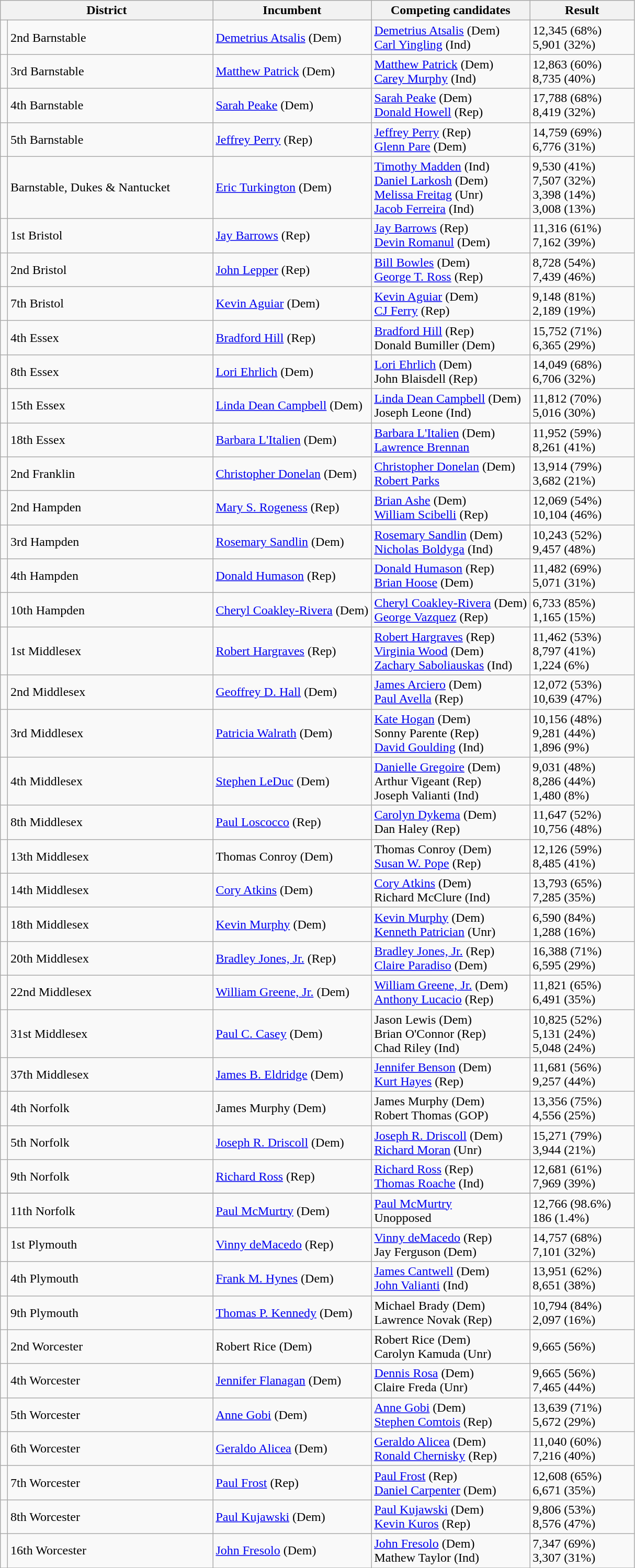<table class=wikitable>
<tr>
<th colspan=2 align=center>District</th>
<th width=25%>Incumbent</th>
<th width=25%>Competing candidates</th>
<th>Result</th>
</tr>
<tr>
<td></td>
<td>2nd Barnstable</td>
<td><a href='#'>Demetrius Atsalis</a> (Dem)</td>
<td><a href='#'>Demetrius Atsalis</a> (Dem)<br><a href='#'>Carl Yingling</a> (Ind)</td>
<td>12,345 (68%)<br>5,901 (32%)</td>
</tr>
<tr>
<td></td>
<td>3rd Barnstable</td>
<td><a href='#'>Matthew Patrick</a> (Dem)</td>
<td><a href='#'>Matthew Patrick</a> (Dem)<br><a href='#'>Carey Murphy</a> (Ind)</td>
<td>12,863 (60%)<br>8,735 (40%)</td>
</tr>
<tr>
<td></td>
<td>4th Barnstable</td>
<td><a href='#'>Sarah Peake</a> (Dem)</td>
<td><a href='#'>Sarah Peake</a> (Dem)<br><a href='#'>Donald Howell</a> (Rep)</td>
<td>17,788 (68%)<br>8,419 (32%)</td>
</tr>
<tr>
<td></td>
<td>5th Barnstable</td>
<td><a href='#'>Jeffrey Perry</a> (Rep)</td>
<td><a href='#'>Jeffrey Perry</a> (Rep)<br><a href='#'>Glenn Pare</a> (Dem)</td>
<td>14,759 (69%)<br>6,776 (31%)</td>
</tr>
<tr>
<td></td>
<td>Barnstable, Dukes & Nantucket</td>
<td><a href='#'>Eric Turkington</a> (Dem)</td>
<td><a href='#'>Timothy Madden</a> (Ind)<br><a href='#'>Daniel Larkosh</a> (Dem)<br><a href='#'>Melissa Freitag</a> (Unr)<br><a href='#'>Jacob Ferreira</a> (Ind)</td>
<td>9,530 (41%)<br>7,507 (32%)<br>3,398 (14%)<br>3,008 (13%)</td>
</tr>
<tr>
<td></td>
<td>1st Bristol</td>
<td><a href='#'>Jay Barrows</a> (Rep)</td>
<td><a href='#'>Jay Barrows</a> (Rep)<br><a href='#'>Devin Romanul</a> (Dem)</td>
<td>11,316 (61%)<br>7,162 (39%)</td>
</tr>
<tr>
<td></td>
<td>2nd Bristol</td>
<td><a href='#'>John Lepper</a> (Rep)</td>
<td><a href='#'>Bill Bowles</a> (Dem)<br><a href='#'>George T. Ross</a> (Rep)</td>
<td>8,728 (54%)<br>7,439 (46%)</td>
</tr>
<tr>
<td></td>
<td>7th Bristol</td>
<td><a href='#'>Kevin Aguiar</a> (Dem)</td>
<td><a href='#'>Kevin Aguiar</a> (Dem)<br><a href='#'>CJ Ferry</a> (Rep)</td>
<td>9,148 (81%)<br>2,189 (19%)</td>
</tr>
<tr>
<td></td>
<td>4th Essex</td>
<td><a href='#'>Bradford Hill</a> (Rep)</td>
<td><a href='#'>Bradford Hill</a> (Rep)<br>Donald Bumiller (Dem)</td>
<td>15,752 (71%)<br>6,365 (29%)</td>
</tr>
<tr>
<td></td>
<td>8th Essex</td>
<td><a href='#'>Lori Ehrlich</a> (Dem)</td>
<td><a href='#'>Lori Ehrlich</a> (Dem)<br>John Blaisdell (Rep)</td>
<td>14,049 (68%)<br>6,706 (32%)</td>
</tr>
<tr>
<td></td>
<td>15th Essex</td>
<td><a href='#'>Linda Dean Campbell</a> (Dem)</td>
<td><a href='#'>Linda Dean Campbell</a> (Dem)<br>Joseph Leone (Ind)</td>
<td>11,812 (70%)<br>5,016 (30%)</td>
</tr>
<tr>
<td></td>
<td>18th Essex</td>
<td><a href='#'>Barbara L'Italien</a> (Dem)</td>
<td><a href='#'>Barbara L'Italien</a> (Dem)<br><a href='#'>Lawrence Brennan</a></td>
<td>11,952 (59%)<br>8,261 (41%)</td>
</tr>
<tr>
<td></td>
<td>2nd Franklin</td>
<td><a href='#'>Christopher Donelan</a> (Dem)</td>
<td><a href='#'>Christopher Donelan</a> (Dem)<br><a href='#'>Robert Parks</a></td>
<td>13,914 (79%)<br>3,682 (21%)</td>
</tr>
<tr>
<td></td>
<td>2nd Hampden</td>
<td><a href='#'>Mary S. Rogeness</a> (Rep)</td>
<td><a href='#'>Brian Ashe</a> (Dem)<br><a href='#'>William Scibelli</a> (Rep)</td>
<td>12,069 (54%)<br>10,104 (46%)</td>
</tr>
<tr>
<td></td>
<td>3rd Hampden</td>
<td><a href='#'>Rosemary Sandlin</a> (Dem)</td>
<td><a href='#'>Rosemary Sandlin</a> (Dem)<br><a href='#'>Nicholas Boldyga</a> (Ind)</td>
<td>10,243 (52%)<br>9,457 (48%)</td>
</tr>
<tr>
<td></td>
<td>4th Hampden</td>
<td><a href='#'>Donald Humason</a> (Rep)</td>
<td><a href='#'>Donald Humason</a> (Rep)<br><a href='#'>Brian Hoose</a> (Dem)</td>
<td>11,482 (69%)<br>5,071 (31%)</td>
</tr>
<tr>
<td></td>
<td>10th Hampden</td>
<td><a href='#'>Cheryl Coakley-Rivera</a> (Dem)</td>
<td><a href='#'>Cheryl Coakley-Rivera</a> (Dem)<br><a href='#'>George Vazquez</a> (Rep)</td>
<td>6,733 (85%)<br>1,165 (15%)</td>
</tr>
<tr>
<td></td>
<td>1st Middlesex</td>
<td><a href='#'>Robert Hargraves</a> (Rep)</td>
<td><a href='#'>Robert Hargraves</a> (Rep)<br><a href='#'>Virginia Wood</a> (Dem)<br><a href='#'>Zachary Saboliauskas</a> (Ind)</td>
<td>11,462 (53%)<br>8,797 (41%)<br>1,224 (6%)</td>
</tr>
<tr>
<td></td>
<td>2nd Middlesex</td>
<td><a href='#'>Geoffrey D. Hall</a> (Dem)</td>
<td><a href='#'>James Arciero</a> (Dem)<br><a href='#'>Paul Avella</a> (Rep)</td>
<td>12,072 (53%)<br>10,639 (47%)</td>
</tr>
<tr>
<td></td>
<td>3rd Middlesex</td>
<td><a href='#'>Patricia Walrath</a> (Dem)</td>
<td><a href='#'>Kate Hogan</a> (Dem)<br>Sonny Parente (Rep)<br><a href='#'>David Goulding</a> (Ind)</td>
<td>10,156 (48%)<br>9,281 (44%)<br>1,896 (9%)</td>
</tr>
<tr>
<td></td>
<td>4th Middlesex</td>
<td><a href='#'>Stephen LeDuc</a> (Dem)</td>
<td><a href='#'>Danielle Gregoire</a> (Dem)<br>Arthur Vigeant (Rep)<br>Joseph Valianti (Ind)</td>
<td>9,031 (48%)<br>8,286 (44%)<br>1,480 (8%)</td>
</tr>
<tr>
<td></td>
<td>8th Middlesex</td>
<td><a href='#'>Paul Loscocco</a> (Rep)</td>
<td><a href='#'>Carolyn Dykema</a> (Dem)<br>Dan Haley (Rep)</td>
<td>11,647 (52%)<br>10,756 (48%)</td>
</tr>
<tr>
<td></td>
<td>13th Middlesex</td>
<td>Thomas Conroy (Dem)</td>
<td>Thomas Conroy (Dem)<br><a href='#'>Susan W. Pope</a> (Rep)</td>
<td>12,126 (59%)<br>8,485 (41%)</td>
</tr>
<tr>
<td></td>
<td>14th Middlesex</td>
<td><a href='#'>Cory Atkins</a> (Dem)</td>
<td><a href='#'>Cory Atkins</a> (Dem)<br>Richard McClure (Ind)</td>
<td>13,793 (65%)<br>7,285 (35%)</td>
</tr>
<tr>
<td></td>
<td>18th Middlesex</td>
<td><a href='#'>Kevin Murphy</a> (Dem)</td>
<td><a href='#'>Kevin Murphy</a> (Dem)<br><a href='#'>Kenneth Patrician</a> (Unr)</td>
<td>6,590 (84%)<br>1,288 (16%)</td>
</tr>
<tr>
<td></td>
<td>20th Middlesex</td>
<td><a href='#'>Bradley Jones, Jr.</a> (Rep)</td>
<td><a href='#'>Bradley Jones, Jr.</a> (Rep)<br><a href='#'>Claire Paradiso</a> (Dem)</td>
<td>16,388 (71%)<br>6,595 (29%)</td>
</tr>
<tr>
<td></td>
<td>22nd Middlesex</td>
<td><a href='#'>William Greene, Jr.</a> (Dem)</td>
<td><a href='#'>William Greene, Jr.</a> (Dem)<br><a href='#'>Anthony Lucacio</a> (Rep)</td>
<td>11,821 (65%)<br>6,491 (35%)</td>
</tr>
<tr>
<td></td>
<td>31st Middlesex</td>
<td><a href='#'>Paul C. Casey</a> (Dem)</td>
<td>Jason Lewis (Dem)<br>Brian O'Connor (Rep)<br>Chad Riley (Ind)</td>
<td>10,825 (52%)<br>5,131 (24%)<br>5,048 (24%)</td>
</tr>
<tr>
<td></td>
<td>37th Middlesex</td>
<td><a href='#'>James B. Eldridge</a> (Dem)</td>
<td><a href='#'>Jennifer Benson</a> (Dem)<br><a href='#'>Kurt Hayes</a> (Rep)</td>
<td>11,681 (56%)<br>9,257 (44%)</td>
</tr>
<tr>
<td></td>
<td>4th Norfolk</td>
<td>James Murphy (Dem)</td>
<td>James Murphy (Dem)<br>Robert Thomas (GOP)</td>
<td>13,356 (75%)<br>4,556 (25%)</td>
</tr>
<tr>
<td></td>
<td>5th Norfolk</td>
<td><a href='#'>Joseph R. Driscoll</a> (Dem)</td>
<td><a href='#'>Joseph R. Driscoll</a> (Dem)<br><a href='#'>Richard Moran</a> (Unr)</td>
<td>15,271 (79%)<br>3,944 (21%)</td>
</tr>
<tr>
<td></td>
<td>9th Norfolk</td>
<td><a href='#'>Richard Ross</a> (Rep)</td>
<td><a href='#'>Richard Ross</a> (Rep)<br><a href='#'>Thomas Roache</a> (Ind)</td>
<td>12,681 (61%)<br>7,969 (39%)</td>
</tr>
<tr>
</tr>
<tr>
<td></td>
<td>11th Norfolk</td>
<td><a href='#'>Paul McMurtry</a> (Dem)</td>
<td><a href='#'>Paul McMurtry</a><br>Unopposed</td>
<td>12,766 (98.6%)<br>186 (1.4%)</td>
</tr>
<tr>
<td></td>
<td>1st Plymouth</td>
<td><a href='#'>Vinny deMacedo</a> (Rep)</td>
<td><a href='#'>Vinny deMacedo</a> (Rep)<br>Jay Ferguson (Dem)</td>
<td>14,757 (68%)<br>7,101 (32%)</td>
</tr>
<tr>
<td></td>
<td>4th Plymouth</td>
<td><a href='#'>Frank M. Hynes</a> (Dem)</td>
<td><a href='#'>James Cantwell</a> (Dem)<br><a href='#'>John Valianti</a> (Ind)</td>
<td>13,951 (62%)<br>8,651 (38%)</td>
</tr>
<tr>
<td></td>
<td>9th Plymouth</td>
<td><a href='#'>Thomas P. Kennedy</a> (Dem)</td>
<td>Michael Brady (Dem)<br>Lawrence Novak (Rep)</td>
<td>10,794 (84%)<br>2,097 (16%)</td>
</tr>
<tr>
<td></td>
<td>2nd Worcester</td>
<td>Robert Rice (Dem)</td>
<td>Robert Rice (Dem)<br>Carolyn Kamuda (Unr)</td>
<td>9,665 (56%)<br></td>
</tr>
<tr>
<td></td>
<td>4th Worcester</td>
<td><a href='#'>Jennifer Flanagan</a> (Dem)</td>
<td><a href='#'>Dennis Rosa</a> (Dem)<br>Claire Freda (Unr)</td>
<td>9,665 (56%)<br>7,465 (44%)</td>
</tr>
<tr>
<td></td>
<td>5th Worcester</td>
<td><a href='#'>Anne Gobi</a> (Dem)</td>
<td><a href='#'>Anne Gobi</a> (Dem)<br><a href='#'>Stephen Comtois</a> (Rep)</td>
<td>13,639 (71%)<br>5,672 (29%)</td>
</tr>
<tr>
<td></td>
<td>6th Worcester</td>
<td><a href='#'>Geraldo Alicea</a> (Dem)</td>
<td><a href='#'>Geraldo Alicea</a> (Dem)<br><a href='#'>Ronald Chernisky</a> (Rep)</td>
<td>11,040 (60%)<br>7,216 (40%)</td>
</tr>
<tr>
<td></td>
<td>7th Worcester</td>
<td><a href='#'>Paul Frost</a> (Rep)</td>
<td><a href='#'>Paul Frost</a> (Rep)<br><a href='#'>Daniel Carpenter</a> (Dem)</td>
<td>12,608 (65%)<br>6,671 (35%)</td>
</tr>
<tr>
<td></td>
<td>8th Worcester</td>
<td><a href='#'>Paul Kujawski</a> (Dem)</td>
<td><a href='#'>Paul Kujawski</a> (Dem)<br><a href='#'>Kevin Kuros</a> (Rep)</td>
<td>9,806 (53%)<br>8,576 (47%)</td>
</tr>
<tr>
<td></td>
<td>16th Worcester</td>
<td><a href='#'>John Fresolo</a> (Dem)</td>
<td><a href='#'>John Fresolo</a> (Dem)<br>Mathew Taylor (Ind)</td>
<td>7,347 (69%)<br>3,307 (31%)</td>
</tr>
<tr>
</tr>
</table>
